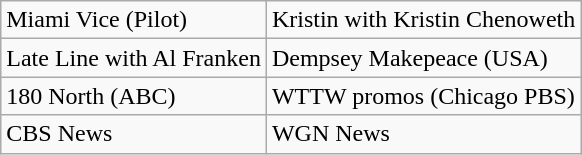<table class="wikitable">
<tr>
<td>Miami Vice (Pilot)</td>
<td>Kristin with Kristin Chenoweth</td>
</tr>
<tr>
<td>Late Line with Al Franken</td>
<td>Dempsey Makepeace (USA)</td>
</tr>
<tr>
<td>180 North (ABC)</td>
<td>WTTW promos (Chicago PBS)</td>
</tr>
<tr>
<td>CBS News</td>
<td>WGN News</td>
</tr>
</table>
